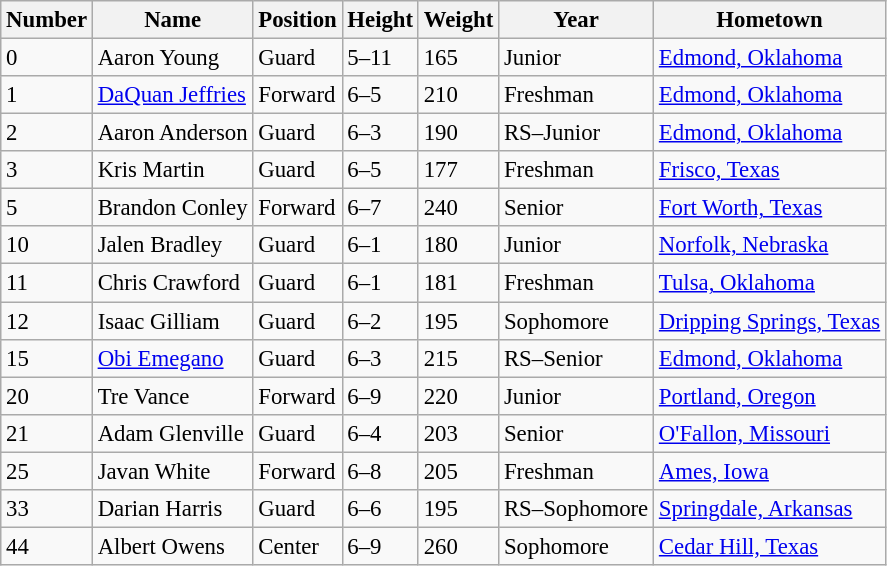<table class="wikitable sortable" style="font-size: 95%;">
<tr>
<th>Number</th>
<th>Name</th>
<th>Position</th>
<th>Height</th>
<th>Weight</th>
<th>Year</th>
<th>Hometown</th>
</tr>
<tr>
<td>0</td>
<td>Aaron Young</td>
<td>Guard</td>
<td>5–11</td>
<td>165</td>
<td>Junior</td>
<td><a href='#'>Edmond, Oklahoma</a></td>
</tr>
<tr>
<td>1</td>
<td><a href='#'>DaQuan Jeffries</a></td>
<td>Forward</td>
<td>6–5</td>
<td>210</td>
<td>Freshman</td>
<td><a href='#'>Edmond, Oklahoma</a></td>
</tr>
<tr>
<td>2</td>
<td>Aaron Anderson</td>
<td>Guard</td>
<td>6–3</td>
<td>190</td>
<td>RS–Junior</td>
<td><a href='#'>Edmond, Oklahoma</a></td>
</tr>
<tr>
<td>3</td>
<td>Kris Martin</td>
<td>Guard</td>
<td>6–5</td>
<td>177</td>
<td>Freshman</td>
<td><a href='#'>Frisco, Texas</a></td>
</tr>
<tr>
<td>5</td>
<td>Brandon Conley</td>
<td>Forward</td>
<td>6–7</td>
<td>240</td>
<td>Senior</td>
<td><a href='#'>Fort Worth, Texas</a></td>
</tr>
<tr>
<td>10</td>
<td>Jalen Bradley</td>
<td>Guard</td>
<td>6–1</td>
<td>180</td>
<td>Junior</td>
<td><a href='#'>Norfolk, Nebraska</a></td>
</tr>
<tr>
<td>11</td>
<td>Chris Crawford</td>
<td>Guard</td>
<td>6–1</td>
<td>181</td>
<td>Freshman</td>
<td><a href='#'>Tulsa, Oklahoma</a></td>
</tr>
<tr>
<td>12</td>
<td>Isaac Gilliam</td>
<td>Guard</td>
<td>6–2</td>
<td>195</td>
<td>Sophomore</td>
<td><a href='#'>Dripping Springs, Texas</a></td>
</tr>
<tr>
<td>15</td>
<td><a href='#'>Obi Emegano</a></td>
<td>Guard</td>
<td>6–3</td>
<td>215</td>
<td>RS–Senior</td>
<td><a href='#'>Edmond, Oklahoma</a></td>
</tr>
<tr>
<td>20</td>
<td>Tre Vance</td>
<td>Forward</td>
<td>6–9</td>
<td>220</td>
<td>Junior</td>
<td><a href='#'>Portland, Oregon</a></td>
</tr>
<tr>
<td>21</td>
<td>Adam Glenville</td>
<td>Guard</td>
<td>6–4</td>
<td>203</td>
<td>Senior</td>
<td><a href='#'>O'Fallon, Missouri</a></td>
</tr>
<tr>
<td>25</td>
<td>Javan White</td>
<td>Forward</td>
<td>6–8</td>
<td>205</td>
<td>Freshman</td>
<td><a href='#'>Ames, Iowa</a></td>
</tr>
<tr>
<td>33</td>
<td>Darian Harris</td>
<td>Guard</td>
<td>6–6</td>
<td>195</td>
<td>RS–Sophomore</td>
<td><a href='#'>Springdale, Arkansas</a></td>
</tr>
<tr>
<td>44</td>
<td>Albert Owens</td>
<td>Center</td>
<td>6–9</td>
<td>260</td>
<td>Sophomore</td>
<td><a href='#'>Cedar Hill, Texas</a></td>
</tr>
</table>
